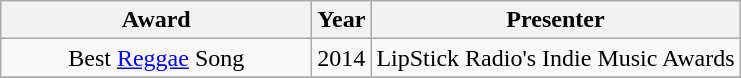<table class="wikitable">
<tr>
<th width=200>Award</th>
<th>Year</th>
<th>Presenter</th>
</tr>
<tr>
<td align=center>Best <a href='#'>Reggae</a> Song</td>
<td align=center>2014</td>
<td align=center>LipStick Radio's Indie Music Awards</td>
</tr>
<tr>
</tr>
</table>
